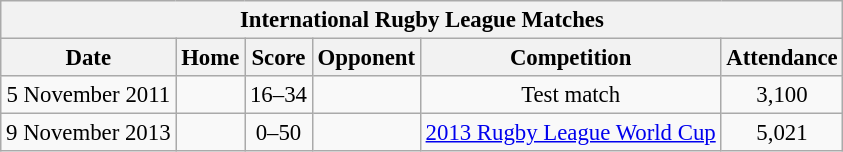<table class="wikitable" style="font-size: 95%;text-align: center;">
<tr>
<th colspan=6>International Rugby League Matches</th>
</tr>
<tr>
<th>Date</th>
<th>Home</th>
<th>Score</th>
<th>Opponent</th>
<th>Competition</th>
<th>Attendance</th>
</tr>
<tr>
<td>5 November 2011</td>
<td></td>
<td>16–34</td>
<td><strong></strong></td>
<td>Test match</td>
<td>3,100</td>
</tr>
<tr>
<td>9 November 2013</td>
<td></td>
<td>0–50</td>
<td><strong></strong></td>
<td><a href='#'>2013 Rugby League World Cup</a></td>
<td>5,021</td>
</tr>
</table>
